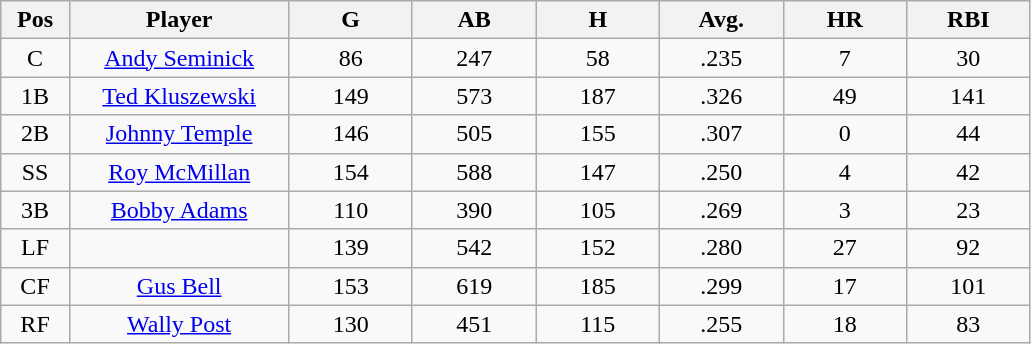<table class="wikitable sortable">
<tr>
<th bgcolor="#DDDDFF" width="5%">Pos</th>
<th bgcolor="#DDDDFF" width="16%">Player</th>
<th bgcolor="#DDDDFF" width="9%">G</th>
<th bgcolor="#DDDDFF" width="9%">AB</th>
<th bgcolor="#DDDDFF" width="9%">H</th>
<th bgcolor="#DDDDFF" width="9%">Avg.</th>
<th bgcolor="#DDDDFF" width="9%">HR</th>
<th bgcolor="#DDDDFF" width="9%">RBI</th>
</tr>
<tr align="center">
<td>C</td>
<td><a href='#'>Andy Seminick</a></td>
<td>86</td>
<td>247</td>
<td>58</td>
<td>.235</td>
<td>7</td>
<td>30</td>
</tr>
<tr align=center>
<td>1B</td>
<td><a href='#'>Ted Kluszewski</a></td>
<td>149</td>
<td>573</td>
<td>187</td>
<td>.326</td>
<td>49</td>
<td>141</td>
</tr>
<tr align=center>
<td>2B</td>
<td><a href='#'>Johnny Temple</a></td>
<td>146</td>
<td>505</td>
<td>155</td>
<td>.307</td>
<td>0</td>
<td>44</td>
</tr>
<tr align=center>
<td>SS</td>
<td><a href='#'>Roy McMillan</a></td>
<td>154</td>
<td>588</td>
<td>147</td>
<td>.250</td>
<td>4</td>
<td>42</td>
</tr>
<tr align=center>
<td>3B</td>
<td><a href='#'>Bobby Adams</a></td>
<td>110</td>
<td>390</td>
<td>105</td>
<td>.269</td>
<td>3</td>
<td>23</td>
</tr>
<tr align=center>
<td>LF</td>
<td></td>
<td>139</td>
<td>542</td>
<td>152</td>
<td>.280</td>
<td>27</td>
<td>92</td>
</tr>
<tr align="center">
<td>CF</td>
<td><a href='#'>Gus Bell</a></td>
<td>153</td>
<td>619</td>
<td>185</td>
<td>.299</td>
<td>17</td>
<td>101</td>
</tr>
<tr align=center>
<td>RF</td>
<td><a href='#'>Wally Post</a></td>
<td>130</td>
<td>451</td>
<td>115</td>
<td>.255</td>
<td>18</td>
<td>83</td>
</tr>
</table>
